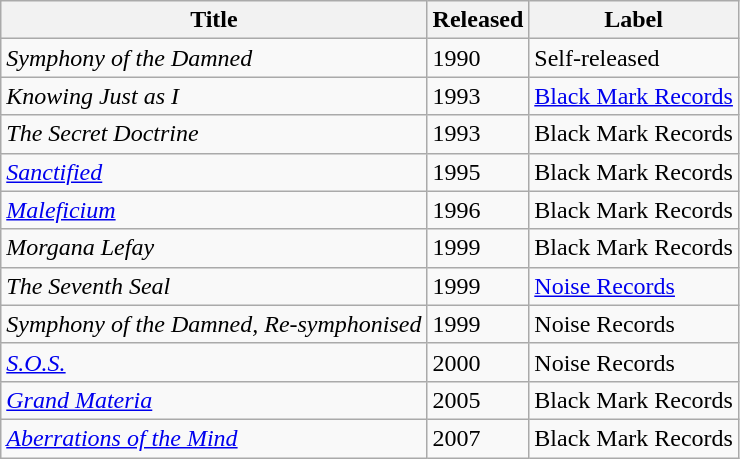<table class="wikitable">
<tr>
<th>Title</th>
<th>Released</th>
<th>Label</th>
</tr>
<tr>
<td><em>Symphony of the Damned</em></td>
<td>1990</td>
<td>Self-released</td>
</tr>
<tr>
<td><em>Knowing Just as I</em></td>
<td>1993</td>
<td><a href='#'>Black Mark Records</a></td>
</tr>
<tr>
<td><em>The Secret Doctrine</em></td>
<td>1993</td>
<td>Black Mark Records</td>
</tr>
<tr>
<td><em><a href='#'>Sanctified</a></em></td>
<td>1995</td>
<td>Black Mark Records</td>
</tr>
<tr>
<td><em><a href='#'>Maleficium</a></em></td>
<td>1996</td>
<td>Black Mark Records</td>
</tr>
<tr>
<td><em>Morgana Lefay</em></td>
<td>1999</td>
<td>Black Mark Records</td>
</tr>
<tr>
<td><em>The Seventh Seal</em></td>
<td>1999</td>
<td><a href='#'>Noise Records</a></td>
</tr>
<tr>
<td><em>Symphony of the Damned, Re-symphonised</em></td>
<td>1999</td>
<td>Noise Records</td>
</tr>
<tr>
<td><em><a href='#'>S.O.S.</a></em></td>
<td>2000</td>
<td>Noise Records</td>
</tr>
<tr>
<td><em><a href='#'>Grand Materia</a></em></td>
<td>2005</td>
<td>Black Mark Records</td>
</tr>
<tr>
<td><em><a href='#'>Aberrations of the Mind</a></em></td>
<td>2007</td>
<td>Black Mark Records</td>
</tr>
</table>
